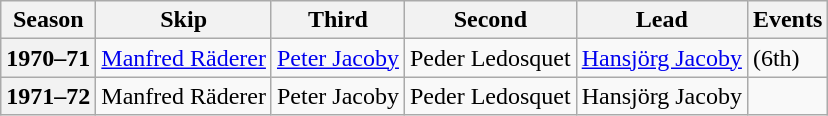<table class="wikitable">
<tr>
<th scope="col">Season</th>
<th scope="col">Skip</th>
<th scope="col">Third</th>
<th scope="col">Second</th>
<th scope="col">Lead</th>
<th scope="col">Events</th>
</tr>
<tr>
<th scope="row">1970–71</th>
<td><a href='#'>Manfred Räderer</a></td>
<td><a href='#'>Peter Jacoby</a></td>
<td>Peder Ledosquet</td>
<td><a href='#'>Hansjörg Jacoby</a></td>
<td> (6th)</td>
</tr>
<tr>
<th scope="row">1971–72</th>
<td>Manfred Räderer</td>
<td>Peter Jacoby</td>
<td>Peder Ledosquet</td>
<td>Hansjörg Jacoby</td>
<td> </td>
</tr>
</table>
